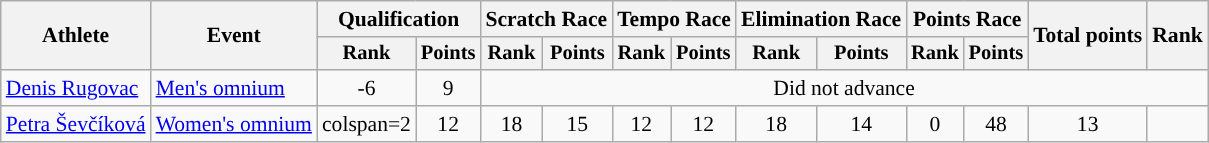<table class="wikitable" style="font-size:90%">
<tr>
<th rowspan="2">Athlete</th>
<th rowspan="2">Event</th>
<th colspan=2>Qualification</th>
<th colspan=2>Scratch Race</th>
<th colspan=2>Tempo Race</th>
<th colspan=2>Elimination Race</th>
<th colspan=2>Points Race</th>
<th rowspan=2>Total points</th>
<th rowspan=2>Rank</th>
</tr>
<tr style="font-size:95%">
<th>Rank</th>
<th>Points</th>
<th>Rank</th>
<th>Points</th>
<th>Rank</th>
<th>Points</th>
<th>Rank</th>
<th>Points</th>
<th>Rank</th>
<th>Points</th>
</tr>
<tr align=center>
<td align=left><a href='#'>Denis Rugovac</a></td>
<td align=left><a href='#'>Men's omnium</a></td>
<td>-6</td>
<td>9</td>
<td colspan=10>Did not advance</td>
</tr>
<tr align=center>
<td align=left><a href='#'>Petra Ševčíková</a></td>
<td align=left><a href='#'>Women's omnium</a></td>
<td>colspan=2</td>
<td>12</td>
<td>18</td>
<td>15</td>
<td>12</td>
<td>12</td>
<td>18</td>
<td>14</td>
<td>0</td>
<td>48</td>
<td>13</td>
</tr>
</table>
